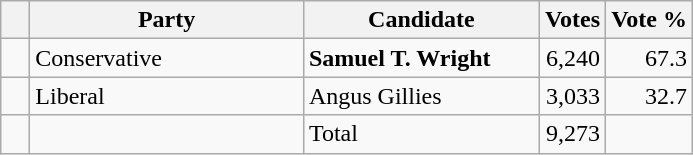<table class="wikitable">
<tr>
<th></th>
<th scope="col" width="175">Party</th>
<th scope="col" width="150">Candidate</th>
<th>Votes</th>
<th>Vote %</th>
</tr>
<tr>
<td>   </td>
<td>Conservative</td>
<td><strong>Samuel T. Wright</strong></td>
<td align=right>6,240</td>
<td align=right>67.3</td>
</tr>
<tr>
<td>   </td>
<td>Liberal</td>
<td>Angus Gillies</td>
<td align=right>3,033</td>
<td align=right>32.7</td>
</tr>
<tr>
<td></td>
<td></td>
<td>Total</td>
<td align=right>9,273</td>
<td></td>
</tr>
</table>
